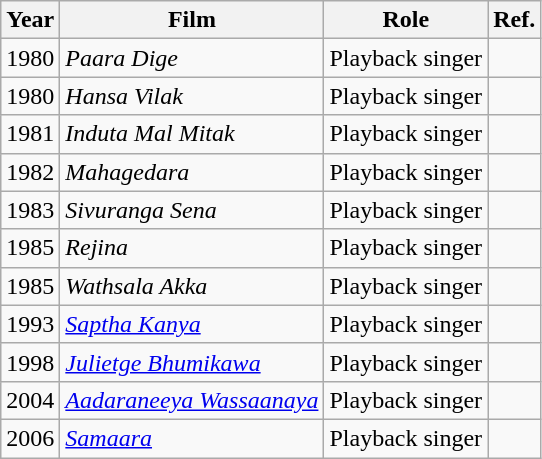<table class="wikitable">
<tr>
<th>Year</th>
<th>Film</th>
<th>Role</th>
<th>Ref.</th>
</tr>
<tr>
<td>1980</td>
<td><em>Paara Dige</em></td>
<td>Playback singer</td>
<td></td>
</tr>
<tr>
<td>1980</td>
<td><em>Hansa Vilak</em></td>
<td>Playback singer</td>
<td></td>
</tr>
<tr>
<td>1981</td>
<td><em>Induta Mal Mitak</em></td>
<td>Playback singer</td>
<td></td>
</tr>
<tr>
<td>1982</td>
<td><em>Mahagedara</em></td>
<td>Playback singer</td>
<td></td>
</tr>
<tr>
<td>1983</td>
<td><em>Sivuranga Sena</em></td>
<td>Playback singer</td>
<td></td>
</tr>
<tr>
<td>1985</td>
<td><em>Rejina</em></td>
<td>Playback singer</td>
<td></td>
</tr>
<tr>
<td>1985</td>
<td><em>Wathsala Akka</em></td>
<td>Playback singer</td>
<td></td>
</tr>
<tr>
<td>1993</td>
<td><em><a href='#'>Saptha Kanya</a></em></td>
<td>Playback singer</td>
<td></td>
</tr>
<tr>
<td>1998</td>
<td><em><a href='#'>Julietge Bhumikawa</a></em></td>
<td>Playback singer</td>
<td></td>
</tr>
<tr>
<td>2004</td>
<td><em><a href='#'>Aadaraneeya Wassaanaya</a></em></td>
<td>Playback singer</td>
<td></td>
</tr>
<tr>
<td>2006</td>
<td><em><a href='#'>Samaara</a></em></td>
<td>Playback singer</td>
<td></td>
</tr>
</table>
